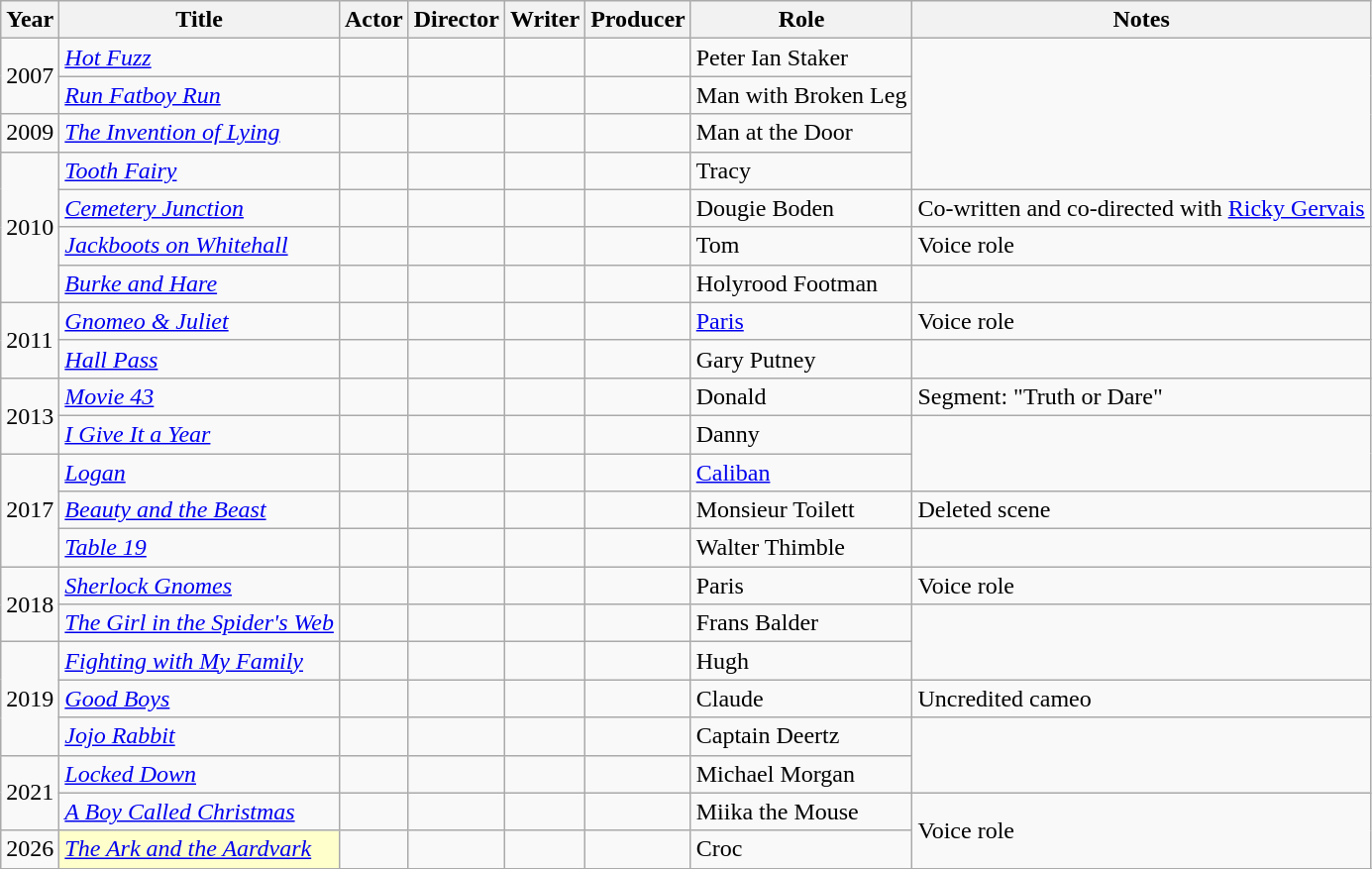<table class = "wikitable sortable">
<tr>
<th>Year</th>
<th>Title</th>
<th>Actor</th>
<th>Director</th>
<th>Writer</th>
<th>Producer</th>
<th>Role</th>
<th class = "unsortable">Notes</th>
</tr>
<tr>
<td rowspan=2>2007</td>
<td><em><a href='#'>Hot Fuzz</a></em></td>
<td></td>
<td></td>
<td></td>
<td></td>
<td>Peter Ian Staker</td>
</tr>
<tr>
<td><em><a href='#'>Run Fatboy Run</a></em></td>
<td></td>
<td></td>
<td></td>
<td></td>
<td>Man with Broken Leg</td>
</tr>
<tr>
<td>2009</td>
<td><em><a href='#'>The Invention of Lying</a></em></td>
<td></td>
<td></td>
<td></td>
<td></td>
<td>Man at the Door</td>
</tr>
<tr>
<td rowspan=4>2010</td>
<td><em><a href='#'>Tooth Fairy</a></em></td>
<td></td>
<td></td>
<td></td>
<td></td>
<td>Tracy</td>
</tr>
<tr>
<td><em><a href='#'>Cemetery Junction</a></em></td>
<td></td>
<td></td>
<td></td>
<td></td>
<td>Dougie Boden</td>
<td>Co-written and co-directed with <a href='#'>Ricky Gervais</a></td>
</tr>
<tr>
<td><em><a href='#'>Jackboots on Whitehall</a></em></td>
<td></td>
<td></td>
<td></td>
<td></td>
<td>Tom</td>
<td>Voice role</td>
</tr>
<tr>
<td><em><a href='#'>Burke and Hare</a></em></td>
<td></td>
<td></td>
<td></td>
<td></td>
<td>Holyrood Footman</td>
</tr>
<tr>
<td rowspan=2>2011</td>
<td><em><a href='#'>Gnomeo & Juliet</a></em></td>
<td></td>
<td></td>
<td></td>
<td></td>
<td><a href='#'>Paris</a></td>
<td>Voice role</td>
</tr>
<tr>
<td><em><a href='#'>Hall Pass</a></em></td>
<td></td>
<td></td>
<td></td>
<td></td>
<td>Gary Putney</td>
</tr>
<tr>
<td rowspan=2>2013</td>
<td><em><a href='#'>Movie 43</a></em></td>
<td></td>
<td></td>
<td></td>
<td></td>
<td>Donald</td>
<td>Segment: "Truth or Dare"</td>
</tr>
<tr>
<td><em><a href='#'>I Give It a Year</a></em></td>
<td></td>
<td></td>
<td></td>
<td></td>
<td>Danny</td>
</tr>
<tr>
<td rowspan=3>2017</td>
<td><em><a href='#'>Logan</a></em></td>
<td></td>
<td></td>
<td></td>
<td></td>
<td><a href='#'>Caliban</a></td>
</tr>
<tr>
<td><em><a href='#'>Beauty and the Beast</a></em></td>
<td></td>
<td></td>
<td></td>
<td></td>
<td>Monsieur Toilett</td>
<td>Deleted scene</td>
</tr>
<tr>
<td><em><a href='#'>Table 19</a></em></td>
<td></td>
<td></td>
<td></td>
<td></td>
<td>Walter Thimble</td>
</tr>
<tr>
<td rowspan=2>2018</td>
<td><em><a href='#'>Sherlock Gnomes</a></em></td>
<td></td>
<td></td>
<td></td>
<td></td>
<td>Paris</td>
<td>Voice role</td>
</tr>
<tr>
<td><em><a href='#'>The Girl in the Spider's Web</a></em></td>
<td></td>
<td></td>
<td></td>
<td></td>
<td>Frans Balder</td>
</tr>
<tr>
<td rowspan=3>2019</td>
<td><em><a href='#'>Fighting with My Family</a></em></td>
<td></td>
<td></td>
<td></td>
<td></td>
<td>Hugh</td>
</tr>
<tr>
<td><em><a href='#'>Good Boys</a></em></td>
<td></td>
<td></td>
<td></td>
<td></td>
<td>Claude</td>
<td>Uncredited cameo</td>
</tr>
<tr>
<td><em><a href='#'>Jojo Rabbit</a></em></td>
<td></td>
<td></td>
<td></td>
<td></td>
<td>Captain Deertz</td>
</tr>
<tr>
<td rowspan=2>2021</td>
<td><em><a href='#'>Locked Down</a></em></td>
<td></td>
<td></td>
<td></td>
<td></td>
<td>Michael Morgan</td>
</tr>
<tr>
<td><em><a href='#'>A Boy Called Christmas</a></em></td>
<td></td>
<td></td>
<td></td>
<td></td>
<td>Miika the Mouse</td>
<td rowspan=2>Voice role</td>
</tr>
<tr>
<td>2026</td>
<td style="background:#FFFFCC;"><em><a href='#'>The Ark and the Aardvark</a></em> </td>
<td></td>
<td></td>
<td></td>
<td></td>
<td>Croc</td>
</tr>
<tr>
</tr>
</table>
